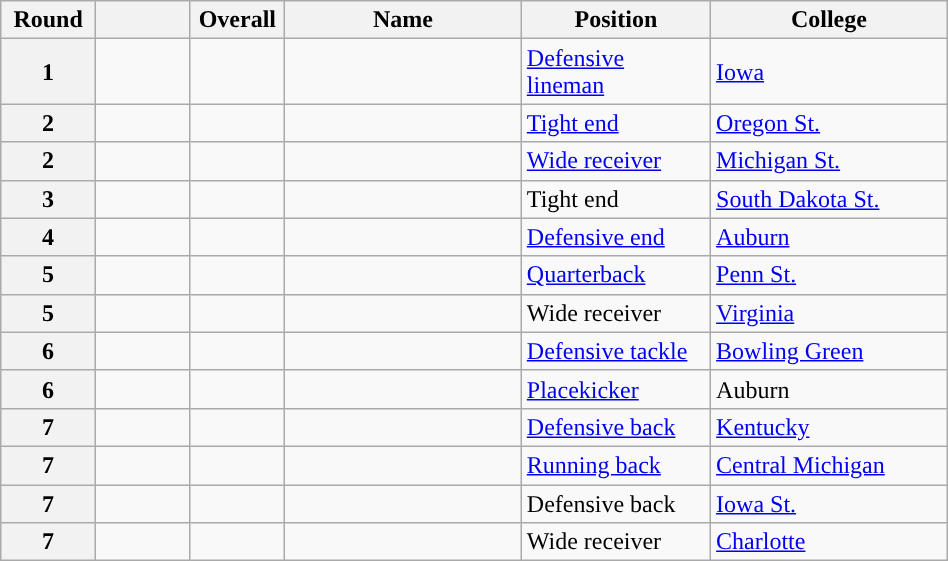<table class="wikitable sortable" style="width: 50%;">
<tr>
<th scope="col" style="width: 10%;">Round</th>
<th scope="col" style="width: 10%;"></th>
<th scope="col" style="width: 10%;">Overall</th>
<th scope="col" style="width: 25%;">Name</th>
<th scope="col" style="width: 20%;">Position</th>
<th scope="col" style="width: 25%;">College</th>
</tr>
<tr>
<th scope="row">1</th>
<td></td>
<td></td>
<td></td>
<td><a href='#'>Defensive lineman</a></td>
<td><a href='#'>Iowa</a></td>
</tr>
<tr>
<th scope="row">2</th>
<td></td>
<td></td>
<td></td>
<td><a href='#'>Tight end</a></td>
<td><a href='#'>Oregon St.</a></td>
</tr>
<tr>
<th scope="row">2</th>
<td></td>
<td></td>
<td></td>
<td><a href='#'>Wide receiver</a></td>
<td><a href='#'>Michigan St.</a></td>
</tr>
<tr>
<th scope="row">3</th>
<td></td>
<td></td>
<td></td>
<td>Tight end</td>
<td><a href='#'>South Dakota St.</a></td>
</tr>
<tr>
<th scope="row">4</th>
<td></td>
<td></td>
<td></td>
<td><a href='#'>Defensive end</a></td>
<td><a href='#'>Auburn</a></td>
</tr>
<tr>
<th scope="row">5</th>
<td></td>
<td></td>
<td></td>
<td><a href='#'>Quarterback</a></td>
<td><a href='#'>Penn St.</a></td>
</tr>
<tr>
<th scope="row">5</th>
<td></td>
<td></td>
<td></td>
<td>Wide receiver</td>
<td><a href='#'>Virginia</a></td>
</tr>
<tr>
<th scope="row">6</th>
<td></td>
<td></td>
<td></td>
<td><a href='#'>Defensive tackle</a></td>
<td><a href='#'>Bowling Green</a></td>
</tr>
<tr>
<th scope="row">6</th>
<td></td>
<td></td>
<td></td>
<td><a href='#'>Placekicker</a></td>
<td>Auburn</td>
</tr>
<tr>
<th scope="row">7</th>
<td></td>
<td></td>
<td></td>
<td><a href='#'>Defensive back</a></td>
<td><a href='#'>Kentucky</a></td>
</tr>
<tr>
<th scope="row">7</th>
<td></td>
<td></td>
<td></td>
<td><a href='#'>Running back</a></td>
<td><a href='#'>Central Michigan</a></td>
</tr>
<tr>
<th scope="row">7</th>
<td></td>
<td></td>
<td></td>
<td>Defensive back</td>
<td><a href='#'>Iowa St.</a></td>
</tr>
<tr>
<th scope="row">7</th>
<td></td>
<td></td>
<td></td>
<td>Wide receiver</td>
<td><a href='#'>Charlotte</a></td>
</tr>
</table>
